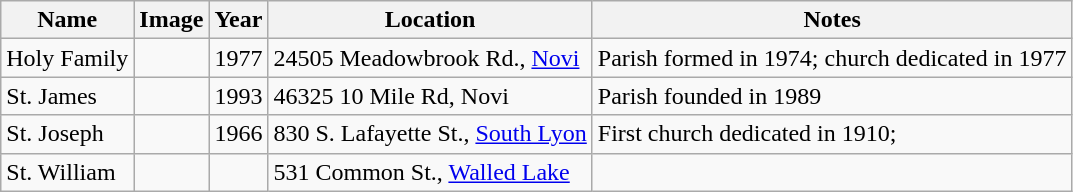<table class="wikitable sortable">
<tr>
<th>Name</th>
<th class="unsortable">Image</th>
<th>Year</th>
<th class="unsortable">Location</th>
<th class="unsortable">Notes</th>
</tr>
<tr>
<td>Holy Family</td>
<td></td>
<td>1977</td>
<td>24505 Meadowbrook Rd., <a href='#'>Novi</a></td>
<td>Parish formed in 1974; church dedicated in 1977</td>
</tr>
<tr>
<td>St. James</td>
<td></td>
<td>1993</td>
<td>46325 10 Mile Rd, Novi</td>
<td>Parish founded in 1989</td>
</tr>
<tr>
<td>St. Joseph</td>
<td></td>
<td>1966</td>
<td>830 S. Lafayette St., <a href='#'>South Lyon</a></td>
<td>First church dedicated in 1910;</td>
</tr>
<tr>
<td>St. William</td>
<td></td>
<td></td>
<td>531 Common St., <a href='#'>Walled Lake</a></td>
<td></td>
</tr>
</table>
